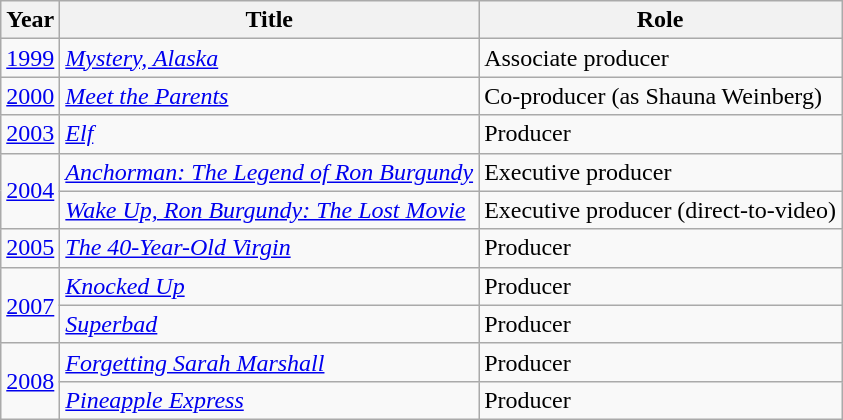<table class="wikitable">
<tr>
<th>Year</th>
<th>Title</th>
<th>Role</th>
</tr>
<tr>
<td rowspan="1"><a href='#'>1999</a></td>
<td><em><a href='#'>Mystery, Alaska</a></em></td>
<td>Associate producer</td>
</tr>
<tr>
<td rowspan="1"><a href='#'>2000</a></td>
<td><em><a href='#'>Meet the Parents</a></em></td>
<td>Co-producer (as Shauna Weinberg)</td>
</tr>
<tr>
<td rowspan="1"><a href='#'>2003</a></td>
<td><em><a href='#'>Elf</a></em></td>
<td>Producer</td>
</tr>
<tr>
<td rowspan="2"><a href='#'>2004</a></td>
<td><em><a href='#'>Anchorman: The Legend of Ron Burgundy</a></em></td>
<td>Executive producer</td>
</tr>
<tr>
<td><em><a href='#'>Wake Up, Ron Burgundy: The Lost Movie</a></em></td>
<td>Executive producer (direct-to-video)</td>
</tr>
<tr>
<td rowspan="1"><a href='#'>2005</a></td>
<td><em><a href='#'>The 40-Year-Old Virgin</a></em></td>
<td>Producer</td>
</tr>
<tr>
<td rowspan="2"><a href='#'>2007</a></td>
<td><em><a href='#'>Knocked Up</a></em></td>
<td>Producer</td>
</tr>
<tr>
<td><em><a href='#'>Superbad</a></em></td>
<td>Producer</td>
</tr>
<tr>
<td rowspan="2"><a href='#'>2008</a></td>
<td><em><a href='#'>Forgetting Sarah Marshall</a></em></td>
<td>Producer</td>
</tr>
<tr>
<td><em><a href='#'>Pineapple Express</a></em></td>
<td>Producer</td>
</tr>
</table>
